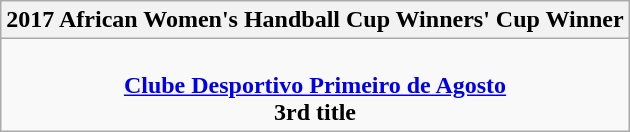<table class=wikitable style="text-align:center; margin:auto">
<tr>
<th>2017 African Women's Handball Cup Winners' Cup Winner</th>
</tr>
<tr>
<td><br><strong><a href='#'>Clube Desportivo Primeiro de Agosto</a></strong><br><strong>3rd title</strong></td>
</tr>
</table>
